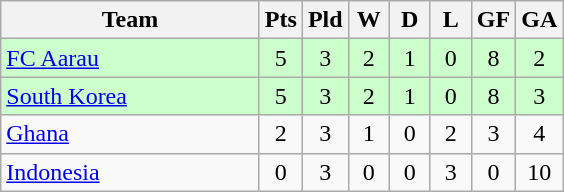<table class="wikitable" style="text-align: center;">
<tr>
<th width="165">Team</th>
<th width="20">Pts</th>
<th width="20">Pld</th>
<th width="20">W</th>
<th width="20">D</th>
<th width="20">L</th>
<th width="20">GF</th>
<th width="20">GA</th>
</tr>
<tr style="background: #ccffcc;">
<td style="text-align:left;"> <a href='#'>FC Aarau</a></td>
<td>5</td>
<td>3</td>
<td>2</td>
<td>1</td>
<td>0</td>
<td>8</td>
<td>2</td>
</tr>
<tr style="background: #ccffcc;">
<td style="text-align:left;"> <a href='#'>South Korea</a></td>
<td>5</td>
<td>3</td>
<td>2</td>
<td>1</td>
<td>0</td>
<td>8</td>
<td>3</td>
</tr>
<tr bgcolor=>
<td style="text-align:left;"> <a href='#'>Ghana</a></td>
<td>2</td>
<td>3</td>
<td>1</td>
<td>0</td>
<td>2</td>
<td>3</td>
<td>4</td>
</tr>
<tr bgcolor=>
<td style="text-align:left;"> <a href='#'>Indonesia</a></td>
<td>0</td>
<td>3</td>
<td>0</td>
<td>0</td>
<td>3</td>
<td>0</td>
<td>10</td>
</tr>
</table>
